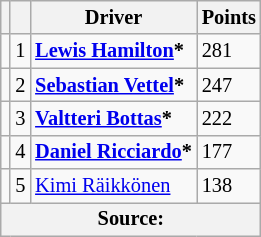<table class="wikitable" style="font-size: 85%;">
<tr>
<th></th>
<th></th>
<th>Driver</th>
<th>Points</th>
</tr>
<tr>
<td align="left"></td>
<td align="center">1</td>
<td> <strong><a href='#'>Lewis Hamilton</a>*</strong></td>
<td align="left">281</td>
</tr>
<tr>
<td align="left"></td>
<td align="center">2</td>
<td> <strong><a href='#'>Sebastian Vettel</a>*</strong></td>
<td align="left">247</td>
</tr>
<tr>
<td align="left"></td>
<td align="center">3</td>
<td> <strong><a href='#'>Valtteri Bottas</a>*</strong></td>
<td align="left">222</td>
</tr>
<tr>
<td align="left"></td>
<td align="center">4</td>
<td> <strong><a href='#'>Daniel Ricciardo</a>*</strong></td>
<td align="left">177</td>
</tr>
<tr>
<td align="left"></td>
<td align="center">5</td>
<td> <a href='#'>Kimi Räikkönen</a></td>
<td align="left">138</td>
</tr>
<tr>
<th colspan=4>Source:</th>
</tr>
</table>
